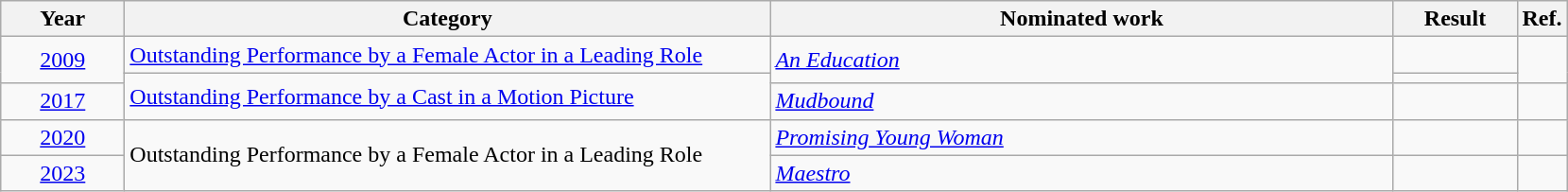<table class=wikitable>
<tr>
<th scope="col" style="width:5em;">Year</th>
<th scope="col" style="width:28em;">Category</th>
<th scope="col" style="width:27em;">Nominated work</th>
<th scope="col" style="width:5em;">Result</th>
<th>Ref.</th>
</tr>
<tr>
<td style="text-align:center;", rowspan=2><a href='#'>2009</a></td>
<td><a href='#'>Outstanding Performance by a Female Actor in a Leading Role</a></td>
<td rowspan=2><em><a href='#'>An Education</a></em></td>
<td></td>
<td style="text-align:center;", rowspan="2"></td>
</tr>
<tr>
<td rowspan="2"><a href='#'>Outstanding Performance by a Cast in a Motion Picture</a></td>
<td></td>
</tr>
<tr>
<td style="text-align:center;"><a href='#'>2017</a></td>
<td><em><a href='#'>Mudbound</a></em></td>
<td></td>
<td style="text-align:center;"></td>
</tr>
<tr>
<td style="text-align:center;"><a href='#'>2020</a></td>
<td rowspan="2">Outstanding Performance by a Female Actor in a Leading Role</td>
<td><em><a href='#'>Promising Young Woman</a></em></td>
<td></td>
<td style="text-align:center;"></td>
</tr>
<tr>
<td style="text-align:center;"><a href='#'>2023</a></td>
<td><em><a href='#'>Maestro</a></em></td>
<td></td>
<td style="text-align:center;"></td>
</tr>
</table>
